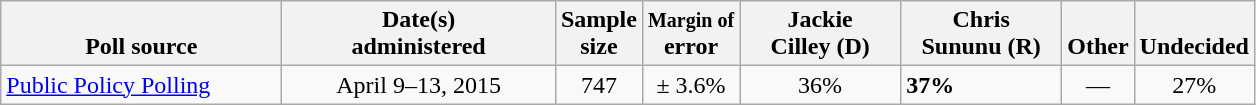<table class="wikitable">
<tr valign= bottom>
<th style="width:180px;">Poll source</th>
<th style="width:175px;">Date(s)<br>administered</th>
<th class=small>Sample<br>size</th>
<th><small>Margin of</small><br>error</th>
<th style="width:100px;">Jackie<br>Cilley (D)</th>
<th style="width:100px;">Chris<br>Sununu (R)</th>
<th>Other</th>
<th>Undecided</th>
</tr>
<tr>
<td><a href='#'>Public Policy Polling</a></td>
<td align=center>April 9–13, 2015</td>
<td align=center>747</td>
<td align=center>± 3.6%</td>
<td align=center>36%</td>
<td><strong>37%</strong></td>
<td align=center>—</td>
<td align=center>27%</td>
</tr>
</table>
